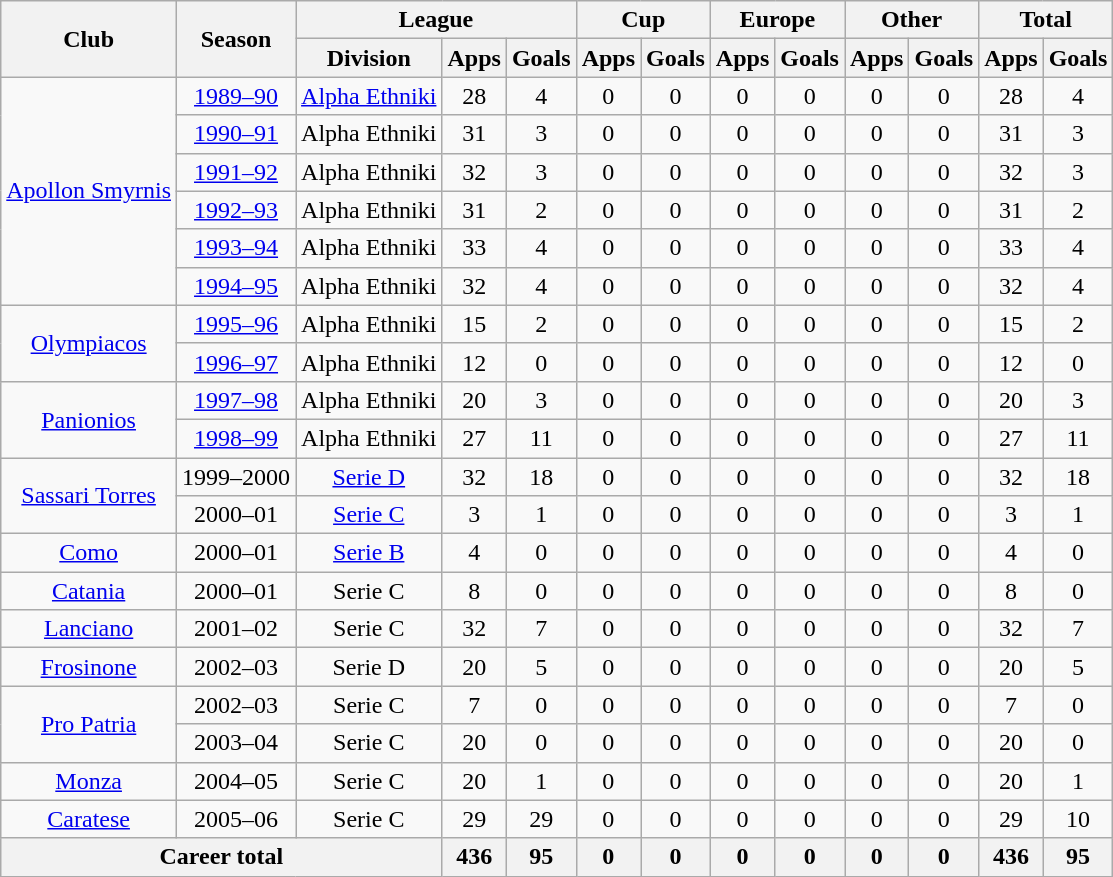<table class="wikitable" style="text-align:center">
<tr>
<th rowspan="2">Club</th>
<th rowspan="2">Season</th>
<th colspan="3">League</th>
<th colspan="2">Cup</th>
<th colspan="2">Europe</th>
<th colspan="2">Other</th>
<th colspan="2">Total</th>
</tr>
<tr>
<th>Division</th>
<th>Apps</th>
<th>Goals</th>
<th>Apps</th>
<th>Goals</th>
<th>Apps</th>
<th>Goals</th>
<th>Apps</th>
<th>Goals</th>
<th>Apps</th>
<th>Goals</th>
</tr>
<tr>
<td rowspan="6"><a href='#'>Apollon Smyrnis</a></td>
<td><a href='#'>1989–90</a></td>
<td><a href='#'>Alpha Ethniki</a></td>
<td>28</td>
<td>4</td>
<td>0</td>
<td>0</td>
<td>0</td>
<td>0</td>
<td>0</td>
<td>0</td>
<td>28</td>
<td>4</td>
</tr>
<tr>
<td><a href='#'>1990–91</a></td>
<td>Alpha Ethniki</td>
<td>31</td>
<td>3</td>
<td>0</td>
<td>0</td>
<td>0</td>
<td>0</td>
<td>0</td>
<td>0</td>
<td>31</td>
<td>3</td>
</tr>
<tr>
<td><a href='#'>1991–92</a></td>
<td>Alpha Ethniki</td>
<td>32</td>
<td>3</td>
<td>0</td>
<td>0</td>
<td>0</td>
<td>0</td>
<td>0</td>
<td>0</td>
<td>32</td>
<td>3</td>
</tr>
<tr>
<td><a href='#'>1992–93</a></td>
<td>Alpha Ethniki</td>
<td>31</td>
<td>2</td>
<td>0</td>
<td>0</td>
<td>0</td>
<td>0</td>
<td>0</td>
<td>0</td>
<td>31</td>
<td>2</td>
</tr>
<tr>
<td><a href='#'>1993–94</a></td>
<td>Alpha Ethniki</td>
<td>33</td>
<td>4</td>
<td>0</td>
<td>0</td>
<td>0</td>
<td>0</td>
<td>0</td>
<td>0</td>
<td>33</td>
<td>4</td>
</tr>
<tr>
<td><a href='#'>1994–95</a></td>
<td>Alpha Ethniki</td>
<td>32</td>
<td>4</td>
<td>0</td>
<td>0</td>
<td>0</td>
<td>0</td>
<td>0</td>
<td>0</td>
<td>32</td>
<td>4</td>
</tr>
<tr>
<td rowspan="2"><a href='#'>Olympiacos</a></td>
<td><a href='#'>1995–96</a></td>
<td>Alpha Ethniki</td>
<td>15</td>
<td>2</td>
<td>0</td>
<td>0</td>
<td>0</td>
<td>0</td>
<td>0</td>
<td>0</td>
<td>15</td>
<td>2</td>
</tr>
<tr>
<td><a href='#'>1996–97</a></td>
<td>Alpha Ethniki</td>
<td>12</td>
<td>0</td>
<td>0</td>
<td>0</td>
<td>0</td>
<td>0</td>
<td>0</td>
<td>0</td>
<td>12</td>
<td>0</td>
</tr>
<tr>
<td rowspan="2"><a href='#'>Panionios</a></td>
<td><a href='#'>1997–98</a></td>
<td>Alpha Ethniki</td>
<td>20</td>
<td>3</td>
<td>0</td>
<td>0</td>
<td>0</td>
<td>0</td>
<td>0</td>
<td>0</td>
<td>20</td>
<td>3</td>
</tr>
<tr>
<td><a href='#'>1998–99</a></td>
<td>Alpha Ethniki</td>
<td>27</td>
<td>11</td>
<td>0</td>
<td>0</td>
<td>0</td>
<td>0</td>
<td>0</td>
<td>0</td>
<td>27</td>
<td>11</td>
</tr>
<tr>
<td rowspan="2"><a href='#'>Sassari Torres</a></td>
<td>1999–2000</td>
<td><a href='#'>Serie D</a></td>
<td>32</td>
<td>18</td>
<td>0</td>
<td>0</td>
<td>0</td>
<td>0</td>
<td>0</td>
<td>0</td>
<td>32</td>
<td>18</td>
</tr>
<tr>
<td>2000–01</td>
<td><a href='#'>Serie C</a></td>
<td>3</td>
<td>1</td>
<td>0</td>
<td>0</td>
<td>0</td>
<td>0</td>
<td>0</td>
<td>0</td>
<td>3</td>
<td>1</td>
</tr>
<tr>
<td><a href='#'>Como</a></td>
<td>2000–01</td>
<td><a href='#'>Serie B</a></td>
<td>4</td>
<td>0</td>
<td>0</td>
<td>0</td>
<td>0</td>
<td>0</td>
<td>0</td>
<td>0</td>
<td>4</td>
<td>0</td>
</tr>
<tr>
<td><a href='#'>Catania</a></td>
<td>2000–01</td>
<td>Serie C</td>
<td>8</td>
<td>0</td>
<td>0</td>
<td>0</td>
<td>0</td>
<td>0</td>
<td>0</td>
<td>0</td>
<td>8</td>
<td>0</td>
</tr>
<tr>
<td><a href='#'>Lanciano</a></td>
<td>2001–02</td>
<td>Serie C</td>
<td>32</td>
<td>7</td>
<td>0</td>
<td>0</td>
<td>0</td>
<td>0</td>
<td>0</td>
<td>0</td>
<td>32</td>
<td>7</td>
</tr>
<tr>
<td><a href='#'>Frosinone</a></td>
<td>2002–03</td>
<td>Serie D</td>
<td>20</td>
<td>5</td>
<td>0</td>
<td>0</td>
<td>0</td>
<td>0</td>
<td>0</td>
<td>0</td>
<td>20</td>
<td>5</td>
</tr>
<tr>
<td rowspan="2"><a href='#'>Pro Patria</a></td>
<td>2002–03</td>
<td>Serie C</td>
<td>7</td>
<td>0</td>
<td>0</td>
<td>0</td>
<td>0</td>
<td>0</td>
<td>0</td>
<td>0</td>
<td>7</td>
<td>0</td>
</tr>
<tr>
<td>2003–04</td>
<td>Serie C</td>
<td>20</td>
<td>0</td>
<td>0</td>
<td>0</td>
<td>0</td>
<td>0</td>
<td>0</td>
<td>0</td>
<td>20</td>
<td>0</td>
</tr>
<tr>
<td><a href='#'>Monza</a></td>
<td>2004–05</td>
<td>Serie C</td>
<td>20</td>
<td>1</td>
<td>0</td>
<td>0</td>
<td>0</td>
<td>0</td>
<td>0</td>
<td>0</td>
<td>20</td>
<td>1</td>
</tr>
<tr>
<td><a href='#'>Caratese</a></td>
<td>2005–06</td>
<td>Serie C</td>
<td>29</td>
<td>29</td>
<td>0</td>
<td>0</td>
<td>0</td>
<td>0</td>
<td>0</td>
<td>0</td>
<td>29</td>
<td>10</td>
</tr>
<tr>
<th colspan="3">Career total</th>
<th>436</th>
<th>95</th>
<th>0</th>
<th>0</th>
<th>0</th>
<th>0</th>
<th>0</th>
<th>0</th>
<th>436</th>
<th>95</th>
</tr>
</table>
